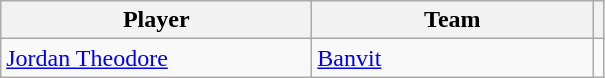<table class="wikitable sortable">
<tr>
<th style="width:200px;">Player</th>
<th style="width:180px;">Team</th>
<th></th>
</tr>
<tr>
<td align="left"> <a href='#'>Jordan Theodore</a></td>
<td align="left"> <a href='#'>Banvit</a></td>
<td style="text-align:center;"></td>
</tr>
</table>
